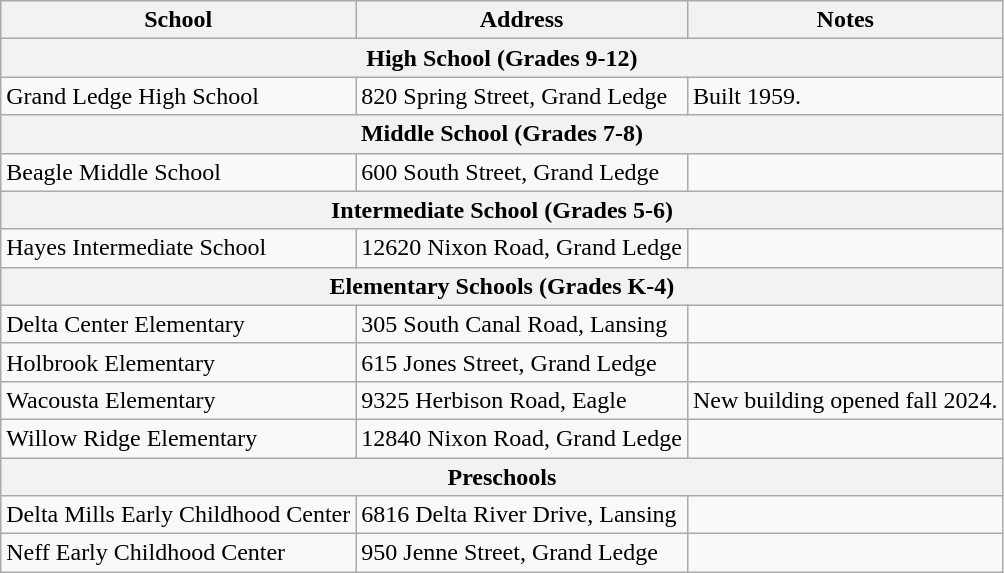<table class="wikitable">
<tr>
<th>School</th>
<th>Address</th>
<th>Notes</th>
</tr>
<tr>
<th colspan="3">High School (Grades 9-12)</th>
</tr>
<tr>
<td>Grand Ledge High School</td>
<td>820 Spring Street, Grand Ledge</td>
<td>Built 1959.</td>
</tr>
<tr>
<th colspan="3">Middle School (Grades 7-8)</th>
</tr>
<tr>
<td>Beagle Middle School</td>
<td>600 South Street, Grand Ledge</td>
<td></td>
</tr>
<tr>
<th colspan="3">Intermediate School (Grades 5-6)</th>
</tr>
<tr>
<td>Hayes Intermediate School</td>
<td>12620 Nixon Road, Grand Ledge</td>
<td></td>
</tr>
<tr>
<th colspan="3">Elementary Schools (Grades K-4)</th>
</tr>
<tr>
<td>Delta Center Elementary</td>
<td>305 South Canal Road, Lansing</td>
<td></td>
</tr>
<tr>
<td>Holbrook Elementary</td>
<td>615 Jones Street, Grand Ledge</td>
<td></td>
</tr>
<tr>
<td>Wacousta Elementary</td>
<td>9325 Herbison Road, Eagle</td>
<td>New building opened fall 2024.</td>
</tr>
<tr>
<td>Willow Ridge Elementary</td>
<td>12840 Nixon Road, Grand Ledge</td>
<td></td>
</tr>
<tr>
<th colspan="3">Preschools</th>
</tr>
<tr>
<td>Delta Mills Early Childhood Center</td>
<td>6816 Delta River Drive, Lansing</td>
<td></td>
</tr>
<tr>
<td>Neff Early Childhood Center</td>
<td>950 Jenne Street, Grand Ledge</td>
<td></td>
</tr>
</table>
